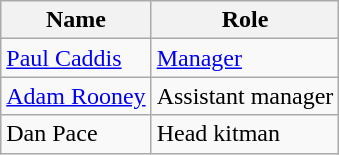<table class="wikitable">
<tr>
<th>Name</th>
<th>Role</th>
</tr>
<tr>
<td> <a href='#'>Paul Caddis</a></td>
<td><a href='#'>Manager</a></td>
</tr>
<tr>
<td> <a href='#'>Adam Rooney</a></td>
<td>Assistant manager</td>
</tr>
<tr>
<td> Dan Pace</td>
<td>Head kitman</td>
</tr>
</table>
